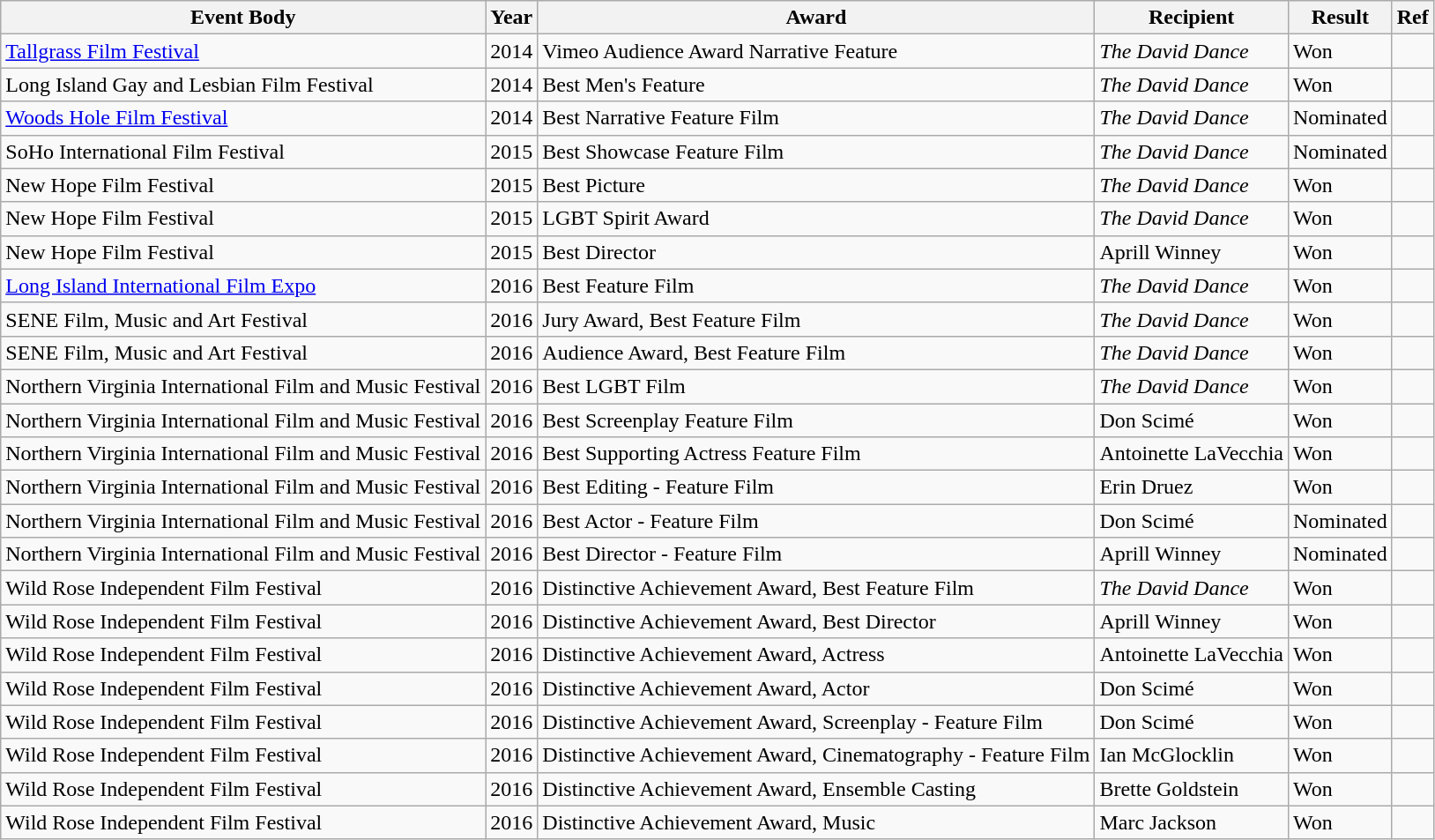<table class="wikitable">
<tr>
<th>Event Body</th>
<th>Year</th>
<th>Award</th>
<th>Recipient</th>
<th>Result</th>
<th>Ref</th>
</tr>
<tr>
<td><a href='#'>Tallgrass Film Festival</a></td>
<td>2014</td>
<td>Vimeo Audience Award Narrative Feature</td>
<td><em>The David Dance</em></td>
<td>Won</td>
<td></td>
</tr>
<tr>
<td>Long Island Gay and Lesbian Film Festival</td>
<td>2014</td>
<td>Best Men's Feature</td>
<td><em>The David Dance</em></td>
<td>Won</td>
<td></td>
</tr>
<tr>
<td><a href='#'>Woods Hole Film Festival</a></td>
<td>2014</td>
<td>Best Narrative Feature Film</td>
<td><em>The David Dance</em></td>
<td>Nominated</td>
<td></td>
</tr>
<tr>
<td>SoHo International Film Festival</td>
<td>2015</td>
<td>Best Showcase Feature Film</td>
<td><em>The David Dance</em></td>
<td>Nominated</td>
<td></td>
</tr>
<tr>
<td>New Hope Film Festival</td>
<td>2015</td>
<td>Best Picture</td>
<td><em>The David Dance</em></td>
<td>Won</td>
<td></td>
</tr>
<tr>
<td>New Hope Film Festival</td>
<td>2015</td>
<td>LGBT Spirit Award</td>
<td><em>The David Dance</em></td>
<td>Won</td>
<td></td>
</tr>
<tr>
<td>New Hope Film Festival</td>
<td>2015</td>
<td>Best Director</td>
<td>Aprill Winney</td>
<td>Won</td>
<td></td>
</tr>
<tr>
<td><a href='#'>Long Island International Film Expo</a></td>
<td>2016</td>
<td>Best Feature Film</td>
<td><em>The David Dance</em></td>
<td>Won</td>
<td></td>
</tr>
<tr>
<td>SENE Film, Music and Art Festival</td>
<td>2016</td>
<td>Jury Award, Best Feature Film</td>
<td><em>The David Dance</em></td>
<td>Won</td>
<td></td>
</tr>
<tr>
<td>SENE Film, Music and Art Festival</td>
<td>2016</td>
<td>Audience Award, Best Feature Film</td>
<td><em>The David Dance</em></td>
<td>Won</td>
<td></td>
</tr>
<tr>
<td>Northern Virginia International Film and Music Festival</td>
<td>2016</td>
<td>Best LGBT Film</td>
<td><em>The David Dance</em></td>
<td>Won</td>
<td></td>
</tr>
<tr>
<td>Northern Virginia International Film and Music Festival</td>
<td>2016</td>
<td>Best Screenplay Feature Film</td>
<td>Don Scimé</td>
<td>Won</td>
<td></td>
</tr>
<tr>
<td>Northern Virginia International Film and Music Festival</td>
<td>2016</td>
<td>Best Supporting Actress Feature Film</td>
<td>Antoinette LaVecchia</td>
<td>Won</td>
<td></td>
</tr>
<tr>
<td>Northern Virginia International Film and Music Festival</td>
<td>2016</td>
<td>Best Editing - Feature Film</td>
<td>Erin Druez</td>
<td>Won</td>
<td></td>
</tr>
<tr>
<td>Northern Virginia International Film and Music Festival</td>
<td>2016</td>
<td>Best Actor - Feature Film</td>
<td>Don Scimé</td>
<td>Nominated</td>
<td></td>
</tr>
<tr>
<td>Northern Virginia International Film and Music Festival</td>
<td>2016</td>
<td>Best Director - Feature Film</td>
<td>Aprill Winney</td>
<td>Nominated</td>
<td></td>
</tr>
<tr>
<td>Wild Rose Independent Film Festival</td>
<td>2016</td>
<td>Distinctive Achievement Award, Best Feature Film</td>
<td><em>The David Dance</em></td>
<td>Won</td>
<td></td>
</tr>
<tr>
<td>Wild Rose Independent Film Festival</td>
<td>2016</td>
<td>Distinctive Achievement Award, Best Director</td>
<td>Aprill Winney</td>
<td>Won</td>
<td></td>
</tr>
<tr>
<td>Wild Rose Independent Film Festival</td>
<td>2016</td>
<td>Distinctive Achievement Award, Actress</td>
<td>Antoinette LaVecchia</td>
<td>Won</td>
<td></td>
</tr>
<tr>
<td>Wild Rose Independent Film Festival</td>
<td>2016</td>
<td>Distinctive Achievement Award, Actor</td>
<td>Don Scimé</td>
<td>Won</td>
<td></td>
</tr>
<tr>
<td>Wild Rose Independent Film Festival</td>
<td>2016</td>
<td>Distinctive Achievement Award, Screenplay - Feature Film</td>
<td>Don Scimé</td>
<td>Won</td>
<td></td>
</tr>
<tr>
<td>Wild Rose Independent Film Festival</td>
<td>2016</td>
<td>Distinctive Achievement Award, Cinematography - Feature Film</td>
<td>Ian McGlocklin</td>
<td>Won</td>
<td></td>
</tr>
<tr>
<td>Wild Rose Independent Film Festival</td>
<td>2016</td>
<td>Distinctive Achievement Award, Ensemble Casting</td>
<td>Brette Goldstein</td>
<td>Won</td>
<td></td>
</tr>
<tr>
<td>Wild Rose Independent Film Festival</td>
<td>2016</td>
<td>Distinctive Achievement Award, Music</td>
<td>Marc Jackson</td>
<td>Won</td>
<td></td>
</tr>
</table>
